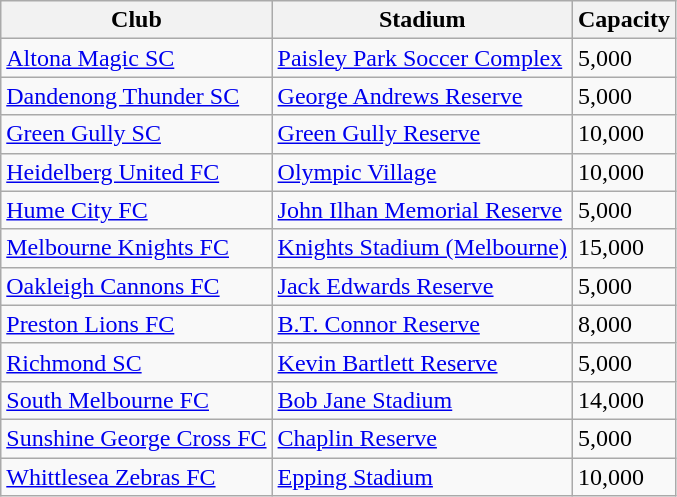<table class="wikitable sortable">
<tr>
<th>Club</th>
<th>Stadium</th>
<th>Capacity</th>
</tr>
<tr>
<td><a href='#'>Altona Magic SC</a></td>
<td><a href='#'>Paisley Park Soccer Complex</a></td>
<td>5,000</td>
</tr>
<tr>
<td><a href='#'>Dandenong Thunder SC</a></td>
<td><a href='#'>George Andrews Reserve</a></td>
<td>5,000</td>
</tr>
<tr>
<td><a href='#'>Green Gully SC</a></td>
<td><a href='#'>Green Gully Reserve</a></td>
<td>10,000</td>
</tr>
<tr>
<td><a href='#'>Heidelberg United FC</a></td>
<td><a href='#'>Olympic Village</a></td>
<td>10,000</td>
</tr>
<tr>
<td><a href='#'>Hume City FC</a></td>
<td><a href='#'>John Ilhan Memorial Reserve</a></td>
<td>5,000</td>
</tr>
<tr>
<td><a href='#'>Melbourne Knights FC</a></td>
<td><a href='#'>Knights Stadium (Melbourne)</a></td>
<td>15,000</td>
</tr>
<tr>
<td><a href='#'>Oakleigh Cannons FC</a></td>
<td><a href='#'>Jack Edwards Reserve</a></td>
<td>5,000</td>
</tr>
<tr>
<td><a href='#'>Preston Lions FC</a></td>
<td><a href='#'>B.T. Connor Reserve</a></td>
<td>8,000</td>
</tr>
<tr>
<td><a href='#'>Richmond SC</a></td>
<td><a href='#'>Kevin Bartlett Reserve</a></td>
<td>5,000</td>
</tr>
<tr>
<td><a href='#'>South Melbourne FC</a></td>
<td><a href='#'>Bob Jane Stadium</a></td>
<td>14,000</td>
</tr>
<tr>
<td><a href='#'>Sunshine George Cross FC</a></td>
<td><a href='#'>Chaplin Reserve</a></td>
<td>5,000</td>
</tr>
<tr>
<td><a href='#'>Whittlesea Zebras FC</a></td>
<td><a href='#'>Epping Stadium</a></td>
<td>10,000</td>
</tr>
</table>
